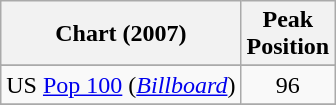<table class="wikitable">
<tr>
<th align="left">Chart (2007)</th>
<th align="left">Peak<br>Position</th>
</tr>
<tr>
</tr>
<tr>
</tr>
<tr>
<td align="left">US <a href='#'>Pop 100</a> (<em><a href='#'>Billboard</a></em>)</td>
<td align="center">96</td>
</tr>
<tr>
</tr>
</table>
